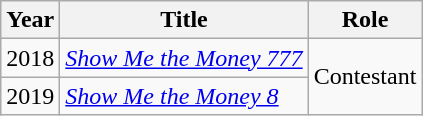<table class="wikitable">
<tr>
<th>Year</th>
<th>Title</th>
<th>Role</th>
</tr>
<tr>
<td>2018</td>
<td><em><a href='#'>Show Me the Money 777</a></em></td>
<td rowspan="2">Contestant</td>
</tr>
<tr>
<td>2019</td>
<td><em><a href='#'>Show Me the Money 8</a></em></td>
</tr>
</table>
